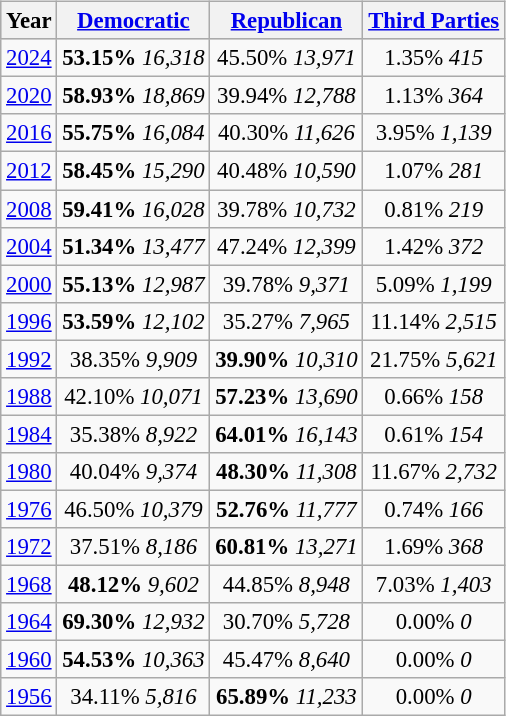<table class="wikitable"  style="float:right; margin:1em; font-size:95%;">
<tr style="background:lightgrey;">
<th>Year</th>
<th><a href='#'>Democratic</a></th>
<th><a href='#'>Republican</a></th>
<th><a href='#'>Third Parties</a></th>
</tr>
<tr>
<td align="center" ><a href='#'>2024</a></td>
<td align="center" ><strong>53.15%</strong> <em>16,318</em></td>
<td align="center" >45.50% <em>13,971</em></td>
<td align="center" >1.35% <em>415</em></td>
</tr>
<tr>
<td align="center" ><a href='#'>2020</a></td>
<td align="center" ><strong>58.93%</strong> <em>18,869</em></td>
<td align="center" >39.94% <em>12,788</em></td>
<td align="center" >1.13% <em>364</em></td>
</tr>
<tr>
<td align="center" ><a href='#'>2016</a></td>
<td align="center" ><strong>55.75%</strong> <em>16,084</em></td>
<td align="center" >40.30% <em>11,626</em></td>
<td align="center" >3.95% <em>1,139</em></td>
</tr>
<tr>
<td align="center" ><a href='#'>2012</a></td>
<td align="center" ><strong>58.45%</strong> <em>15,290</em></td>
<td align="center" >40.48% <em>10,590</em></td>
<td align="center" >1.07% <em>281</em></td>
</tr>
<tr>
<td align="center" ><a href='#'>2008</a></td>
<td align="center" ><strong>59.41%</strong> <em>16,028</em></td>
<td align="center" >39.78% <em>10,732</em></td>
<td align="center" >0.81% <em>219</em></td>
</tr>
<tr>
<td align="center" ><a href='#'>2004</a></td>
<td align="center" ><strong>51.34%</strong> <em>13,477</em></td>
<td align="center" >47.24% <em>12,399</em></td>
<td align="center" >1.42% <em>372</em></td>
</tr>
<tr>
<td align="center" ><a href='#'>2000</a></td>
<td align="center" ><strong>55.13%</strong> <em>12,987</em></td>
<td align="center" >39.78% <em>9,371</em></td>
<td align="center" >5.09% <em>1,199</em></td>
</tr>
<tr>
<td align="center" ><a href='#'>1996</a></td>
<td align="center" ><strong>53.59%</strong> <em>12,102</em></td>
<td align="center" >35.27% <em>7,965</em></td>
<td align="center" >11.14% <em>2,515</em></td>
</tr>
<tr>
<td align="center" ><a href='#'>1992</a></td>
<td align="center" >38.35% <em>9,909</em></td>
<td align="center" ><strong>39.90%</strong> <em>10,310</em></td>
<td align="center" >21.75% <em>5,621</em></td>
</tr>
<tr>
<td align="center" ><a href='#'>1988</a></td>
<td align="center" >42.10% <em>10,071</em></td>
<td align="center" ><strong>57.23%</strong> <em>13,690</em></td>
<td align="center" >0.66% <em>158</em></td>
</tr>
<tr>
<td align="center" ><a href='#'>1984</a></td>
<td align="center" >35.38% <em>8,922</em></td>
<td align="center" ><strong>64.01%</strong> <em>16,143</em></td>
<td align="center" >0.61% <em>154</em></td>
</tr>
<tr>
<td align="center" ><a href='#'>1980</a></td>
<td align="center" >40.04% <em>9,374</em></td>
<td align="center" ><strong>48.30%</strong> <em>11,308</em></td>
<td align="center" >11.67% <em>2,732</em></td>
</tr>
<tr>
<td align="center" ><a href='#'>1976</a></td>
<td align="center" >46.50% <em>10,379</em></td>
<td align="center" ><strong>52.76%</strong> <em>11,777</em></td>
<td align="center" >0.74% <em>166</em></td>
</tr>
<tr>
<td align="center" ><a href='#'>1972</a></td>
<td align="center" >37.51% <em>8,186</em></td>
<td align="center" ><strong>60.81%</strong> <em>13,271</em></td>
<td align="center" >1.69% <em>368</em></td>
</tr>
<tr>
<td align="center" ><a href='#'>1968</a></td>
<td align="center" ><strong>48.12%</strong> <em>9,602</em></td>
<td align="center" >44.85% <em>8,948</em></td>
<td align="center" >7.03% <em>1,403</em></td>
</tr>
<tr>
<td align="center" ><a href='#'>1964</a></td>
<td align="center" ><strong>69.30%</strong> <em>12,932</em></td>
<td align="center" >30.70% <em>5,728</em></td>
<td align="center" >0.00% <em>0</em></td>
</tr>
<tr>
<td align="center" ><a href='#'>1960</a></td>
<td align="center" ><strong>54.53%</strong> <em>10,363</em></td>
<td align="center" >45.47% <em>8,640</em></td>
<td align="center" >0.00% <em>0</em></td>
</tr>
<tr>
<td align="center" ><a href='#'>1956</a></td>
<td align="center" >34.11% <em>5,816</em></td>
<td align="center" ><strong>65.89%</strong> <em>11,233</em></td>
<td align="center" >0.00% <em>0</em></td>
</tr>
</table>
